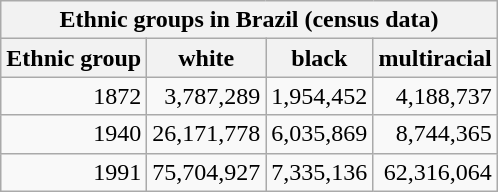<table class="wikitable floatright">
<tr>
<th colspan="11">Ethnic groups in Brazil (census data)</th>
</tr>
<tr>
<th>Ethnic group</th>
<th>white</th>
<th>black</th>
<th>multiracial</th>
</tr>
<tr style="text-align:right;">
<td>1872</td>
<td>3,787,289</td>
<td>1,954,452</td>
<td>4,188,737</td>
</tr>
<tr style="text-align:right;">
<td>1940</td>
<td>26,171,778</td>
<td>6,035,869</td>
<td>8,744,365</td>
</tr>
<tr style="text-align:right;">
<td>1991</td>
<td>75,704,927</td>
<td>7,335,136</td>
<td>62,316,064</td>
</tr>
</table>
